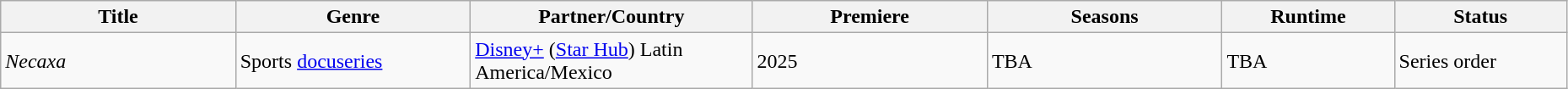<table class="wikitable sortable" style="width:98%;">
<tr>
<th style="width:15%;">Title</th>
<th style="width:15%;">Genre</th>
<th style="width:18%;">Partner/Country</th>
<th style="width:15%;">Premiere</th>
<th style="width:15%;">Seasons</th>
<th style="width:11%;">Runtime</th>
<th style="width:11%;">Status</th>
</tr>
<tr>
<td><em>Necaxa</em></td>
<td>Sports <a href='#'>docuseries</a></td>
<td><a href='#'>Disney+</a> (<a href='#'>Star Hub</a>) Latin America/Mexico</td>
<td>2025</td>
<td>TBA</td>
<td>TBA</td>
<td>Series order</td>
</tr>
</table>
